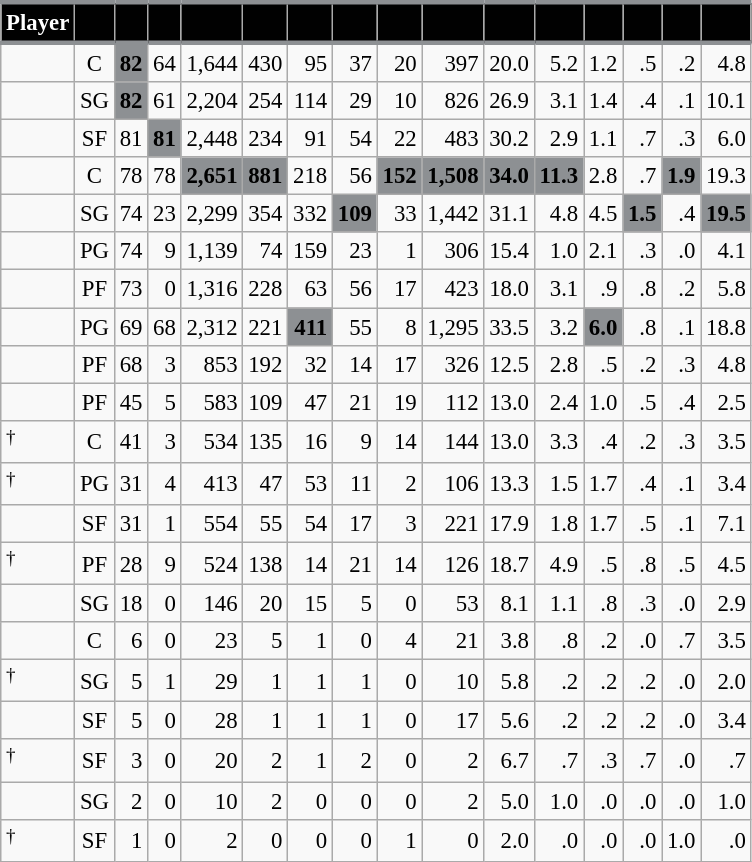<table class="wikitable sortable" style="font-size: 95%; text-align:right;">
<tr>
<th style="background:#010101; color:#FFFFFF; border-top:#8D9093 3px solid; border-bottom:#8D9093 3px solid;">Player</th>
<th style="background:#010101; color:#FFFFFF; border-top:#8D9093 3px solid; border-bottom:#8D9093 3px solid;"></th>
<th style="background:#010101; color:#FFFFFF; border-top:#8D9093 3px solid; border-bottom:#8D9093 3px solid;"></th>
<th style="background:#010101; color:#FFFFFF; border-top:#8D9093 3px solid; border-bottom:#8D9093 3px solid;"></th>
<th style="background:#010101; color:#FFFFFF; border-top:#8D9093 3px solid; border-bottom:#8D9093 3px solid;"></th>
<th style="background:#010101; color:#FFFFFF; border-top:#8D9093 3px solid; border-bottom:#8D9093 3px solid;"></th>
<th style="background:#010101; color:#FFFFFF; border-top:#8D9093 3px solid; border-bottom:#8D9093 3px solid;"></th>
<th style="background:#010101; color:#FFFFFF; border-top:#8D9093 3px solid; border-bottom:#8D9093 3px solid;"></th>
<th style="background:#010101; color:#FFFFFF; border-top:#8D9093 3px solid; border-bottom:#8D9093 3px solid;"></th>
<th style="background:#010101; color:#FFFFFF; border-top:#8D9093 3px solid; border-bottom:#8D9093 3px solid;"></th>
<th style="background:#010101; color:#FFFFFF; border-top:#8D9093 3px solid; border-bottom:#8D9093 3px solid;"></th>
<th style="background:#010101; color:#FFFFFF; border-top:#8D9093 3px solid; border-bottom:#8D9093 3px solid;"></th>
<th style="background:#010101; color:#FFFFFF; border-top:#8D9093 3px solid; border-bottom:#8D9093 3px solid;"></th>
<th style="background:#010101; color:#FFFFFF; border-top:#8D9093 3px solid; border-bottom:#8D9093 3px solid;"></th>
<th style="background:#010101; color:#FFFFFF; border-top:#8D9093 3px solid; border-bottom:#8D9093 3px solid;"></th>
<th style="background:#010101; color:#FFFFFF; border-top:#8D9093 3px solid; border-bottom:#8D9093 3px solid;"></th>
</tr>
<tr>
<td style="text-align:left;"></td>
<td style="text-align:center;">C</td>
<td style="background:#8D9093; color:#010101;"><strong>82</strong></td>
<td>64</td>
<td>1,644</td>
<td>430</td>
<td>95</td>
<td>37</td>
<td>20</td>
<td>397</td>
<td>20.0</td>
<td>5.2</td>
<td>1.2</td>
<td>.5</td>
<td>.2</td>
<td>4.8</td>
</tr>
<tr>
<td style="text-align:left;"></td>
<td style="text-align:center;">SG</td>
<td style="background:#8D9093; color:#010101;"><strong>82</strong></td>
<td>61</td>
<td>2,204</td>
<td>254</td>
<td>114</td>
<td>29</td>
<td>10</td>
<td>826</td>
<td>26.9</td>
<td>3.1</td>
<td>1.4</td>
<td>.4</td>
<td>.1</td>
<td>10.1</td>
</tr>
<tr>
<td style="text-align:left;"></td>
<td style="text-align:center;">SF</td>
<td>81</td>
<td style="background:#8D9093; color:#010101;"><strong>81</strong></td>
<td>2,448</td>
<td>234</td>
<td>91</td>
<td>54</td>
<td>22</td>
<td>483</td>
<td>30.2</td>
<td>2.9</td>
<td>1.1</td>
<td>.7</td>
<td>.3</td>
<td>6.0</td>
</tr>
<tr>
<td style="text-align:left;"></td>
<td style="text-align:center;">C</td>
<td>78</td>
<td>78</td>
<td style="background:#8D9093; color:#010101;"><strong>2,651</strong></td>
<td style="background:#8D9093; color:#010101;"><strong>881</strong></td>
<td>218</td>
<td>56</td>
<td style="background:#8D9093; color:#010101;"><strong>152</strong></td>
<td style="background:#8D9093; color:#010101;"><strong>1,508</strong></td>
<td style="background:#8D9093; color:#010101;"><strong>34.0</strong></td>
<td style="background:#8D9093; color:#010101;"><strong>11.3</strong></td>
<td>2.8</td>
<td>.7</td>
<td style="background:#8D9093; color:#010101;"><strong>1.9</strong></td>
<td>19.3</td>
</tr>
<tr>
<td style="text-align:left;"></td>
<td style="text-align:center;">SG</td>
<td>74</td>
<td>23</td>
<td>2,299</td>
<td>354</td>
<td>332</td>
<td style="background:#8D9093; color:#010101;"><strong>109</strong></td>
<td>33</td>
<td>1,442</td>
<td>31.1</td>
<td>4.8</td>
<td>4.5</td>
<td style="background:#8D9093; color:#010101;"><strong>1.5</strong></td>
<td>.4</td>
<td style="background:#8D9093; color:#010101;"><strong>19.5</strong></td>
</tr>
<tr>
<td style="text-align:left;"></td>
<td style="text-align:center;">PG</td>
<td>74</td>
<td>9</td>
<td>1,139</td>
<td>74</td>
<td>159</td>
<td>23</td>
<td>1</td>
<td>306</td>
<td>15.4</td>
<td>1.0</td>
<td>2.1</td>
<td>.3</td>
<td>.0</td>
<td>4.1</td>
</tr>
<tr>
<td style="text-align:left;"></td>
<td style="text-align:center;">PF</td>
<td>73</td>
<td>0</td>
<td>1,316</td>
<td>228</td>
<td>63</td>
<td>56</td>
<td>17</td>
<td>423</td>
<td>18.0</td>
<td>3.1</td>
<td>.9</td>
<td>.8</td>
<td>.2</td>
<td>5.8</td>
</tr>
<tr>
<td style="text-align:left;"></td>
<td style="text-align:center;">PG</td>
<td>69</td>
<td>68</td>
<td>2,312</td>
<td>221</td>
<td style="background:#8D9093; color:#010101;"><strong>411</strong></td>
<td>55</td>
<td>8</td>
<td>1,295</td>
<td>33.5</td>
<td>3.2</td>
<td style="background:#8D9093; color:#010101;"><strong>6.0</strong></td>
<td>.8</td>
<td>.1</td>
<td>18.8</td>
</tr>
<tr>
<td style="text-align:left;"></td>
<td style="text-align:center;">PF</td>
<td>68</td>
<td>3</td>
<td>853</td>
<td>192</td>
<td>32</td>
<td>14</td>
<td>17</td>
<td>326</td>
<td>12.5</td>
<td>2.8</td>
<td>.5</td>
<td>.2</td>
<td>.3</td>
<td>4.8</td>
</tr>
<tr>
<td style="text-align:left;"></td>
<td style="text-align:center;">PF</td>
<td>45</td>
<td>5</td>
<td>583</td>
<td>109</td>
<td>47</td>
<td>21</td>
<td>19</td>
<td>112</td>
<td>13.0</td>
<td>2.4</td>
<td>1.0</td>
<td>.5</td>
<td>.4</td>
<td>2.5</td>
</tr>
<tr>
<td style="text-align:left;"><sup>†</sup></td>
<td style="text-align:center;">C</td>
<td>41</td>
<td>3</td>
<td>534</td>
<td>135</td>
<td>16</td>
<td>9</td>
<td>14</td>
<td>144</td>
<td>13.0</td>
<td>3.3</td>
<td>.4</td>
<td>.2</td>
<td>.3</td>
<td>3.5</td>
</tr>
<tr>
<td style="text-align:left;"><sup>†</sup></td>
<td style="text-align:center;">PG</td>
<td>31</td>
<td>4</td>
<td>413</td>
<td>47</td>
<td>53</td>
<td>11</td>
<td>2</td>
<td>106</td>
<td>13.3</td>
<td>1.5</td>
<td>1.7</td>
<td>.4</td>
<td>.1</td>
<td>3.4</td>
</tr>
<tr>
<td style="text-align:left;"></td>
<td style="text-align:center;">SF</td>
<td>31</td>
<td>1</td>
<td>554</td>
<td>55</td>
<td>54</td>
<td>17</td>
<td>3</td>
<td>221</td>
<td>17.9</td>
<td>1.8</td>
<td>1.7</td>
<td>.5</td>
<td>.1</td>
<td>7.1</td>
</tr>
<tr>
<td style="text-align:left;"><sup>†</sup></td>
<td style="text-align:center;">PF</td>
<td>28</td>
<td>9</td>
<td>524</td>
<td>138</td>
<td>14</td>
<td>21</td>
<td>14</td>
<td>126</td>
<td>18.7</td>
<td>4.9</td>
<td>.5</td>
<td>.8</td>
<td>.5</td>
<td>4.5</td>
</tr>
<tr>
<td style="text-align:left;"></td>
<td style="text-align:center;">SG</td>
<td>18</td>
<td>0</td>
<td>146</td>
<td>20</td>
<td>15</td>
<td>5</td>
<td>0</td>
<td>53</td>
<td>8.1</td>
<td>1.1</td>
<td>.8</td>
<td>.3</td>
<td>.0</td>
<td>2.9</td>
</tr>
<tr>
<td style="text-align:left;"></td>
<td style="text-align:center;">C</td>
<td>6</td>
<td>0</td>
<td>23</td>
<td>5</td>
<td>1</td>
<td>0</td>
<td>4</td>
<td>21</td>
<td>3.8</td>
<td>.8</td>
<td>.2</td>
<td>.0</td>
<td>.7</td>
<td>3.5</td>
</tr>
<tr>
<td style="text-align:left;"><sup>†</sup></td>
<td style="text-align:center;">SG</td>
<td>5</td>
<td>1</td>
<td>29</td>
<td>1</td>
<td>1</td>
<td>1</td>
<td>0</td>
<td>10</td>
<td>5.8</td>
<td>.2</td>
<td>.2</td>
<td>.2</td>
<td>.0</td>
<td>2.0</td>
</tr>
<tr>
<td style="text-align:left;"></td>
<td style="text-align:center;">SF</td>
<td>5</td>
<td>0</td>
<td>28</td>
<td>1</td>
<td>1</td>
<td>1</td>
<td>0</td>
<td>17</td>
<td>5.6</td>
<td>.2</td>
<td>.2</td>
<td>.2</td>
<td>.0</td>
<td>3.4</td>
</tr>
<tr>
<td style="text-align:left;"><sup>†</sup></td>
<td style="text-align:center;">SF</td>
<td>3</td>
<td>0</td>
<td>20</td>
<td>2</td>
<td>1</td>
<td>2</td>
<td>0</td>
<td>2</td>
<td>6.7</td>
<td>.7</td>
<td>.3</td>
<td>.7</td>
<td>.0</td>
<td>.7</td>
</tr>
<tr>
<td style="text-align:left;"></td>
<td style="text-align:center;">SG</td>
<td>2</td>
<td>0</td>
<td>10</td>
<td>2</td>
<td>0</td>
<td>0</td>
<td>0</td>
<td>2</td>
<td>5.0</td>
<td>1.0</td>
<td>.0</td>
<td>.0</td>
<td>.0</td>
<td>1.0</td>
</tr>
<tr>
<td style="text-align:left;"><sup>†</sup></td>
<td style="text-align:center;">SF</td>
<td>1</td>
<td>0</td>
<td>2</td>
<td>0</td>
<td>0</td>
<td>0</td>
<td>1</td>
<td>0</td>
<td>2.0</td>
<td>.0</td>
<td>.0</td>
<td>.0</td>
<td>1.0</td>
<td>.0</td>
</tr>
</table>
